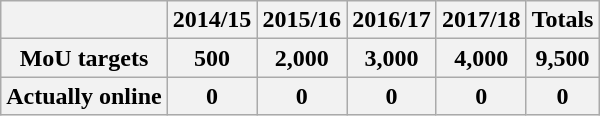<table class="wikitable">
<tr>
<th></th>
<th>2014/15</th>
<th>2015/16</th>
<th>2016/17</th>
<th>2017/18</th>
<th>Totals</th>
</tr>
<tr>
<th>MoU targets</th>
<th>500</th>
<th>2,000</th>
<th>3,000</th>
<th>4,000</th>
<th>9,500</th>
</tr>
<tr>
<th>Actually online</th>
<th>0</th>
<th>0</th>
<th>0</th>
<th>0</th>
<th>0</th>
</tr>
</table>
